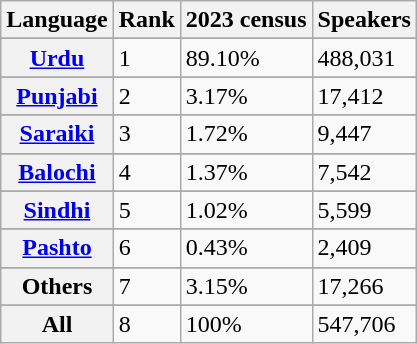<table class="wikitable">
<tr>
<th>Language</th>
<th>Rank</th>
<th>2023 census</th>
<th>Speakers</th>
</tr>
<tr>
</tr>
<tr>
</tr>
<tr>
</tr>
<tr>
</tr>
<tr>
</tr>
<tr>
</tr>
<tr>
</tr>
<tr>
</tr>
<tr>
<th><a href='#'>Urdu</a></th>
<td>1</td>
<td>89.10%</td>
<td>488,031</td>
</tr>
<tr>
</tr>
<tr>
</tr>
<tr>
</tr>
<tr>
</tr>
<tr>
</tr>
<tr>
</tr>
<tr>
<th><a href='#'>Punjabi</a></th>
<td>2</td>
<td>3.17%</td>
<td>17,412</td>
</tr>
<tr>
</tr>
<tr>
</tr>
<tr>
</tr>
<tr>
</tr>
<tr>
</tr>
<tr>
</tr>
<tr>
<th><a href='#'>Saraiki</a></th>
<td>3</td>
<td>1.72%</td>
<td>9,447</td>
</tr>
<tr>
</tr>
<tr>
</tr>
<tr>
</tr>
<tr>
</tr>
<tr>
</tr>
<tr>
</tr>
<tr>
<th><a href='#'>Balochi</a></th>
<td>4</td>
<td>1.37%</td>
<td>7,542</td>
</tr>
<tr>
</tr>
<tr>
</tr>
<tr>
</tr>
<tr>
</tr>
<tr>
</tr>
<tr>
</tr>
<tr>
<th><a href='#'>Sindhi</a></th>
<td>5</td>
<td>1.02%</td>
<td>5,599</td>
</tr>
<tr>
</tr>
<tr>
</tr>
<tr>
</tr>
<tr>
</tr>
<tr>
</tr>
<tr>
</tr>
<tr>
<th><a href='#'>Pashto</a></th>
<td>6</td>
<td>0.43%</td>
<td>2,409</td>
</tr>
<tr>
</tr>
<tr>
</tr>
<tr>
</tr>
<tr>
</tr>
<tr>
</tr>
<tr>
</tr>
<tr>
<th>Others</th>
<td>7</td>
<td>3.15%</td>
<td>17,266</td>
</tr>
<tr>
</tr>
<tr>
</tr>
<tr>
</tr>
<tr>
</tr>
<tr>
</tr>
<tr>
</tr>
<tr>
<th>All</th>
<td>8</td>
<td>100%</td>
<td>547,706</td>
</tr>
</table>
